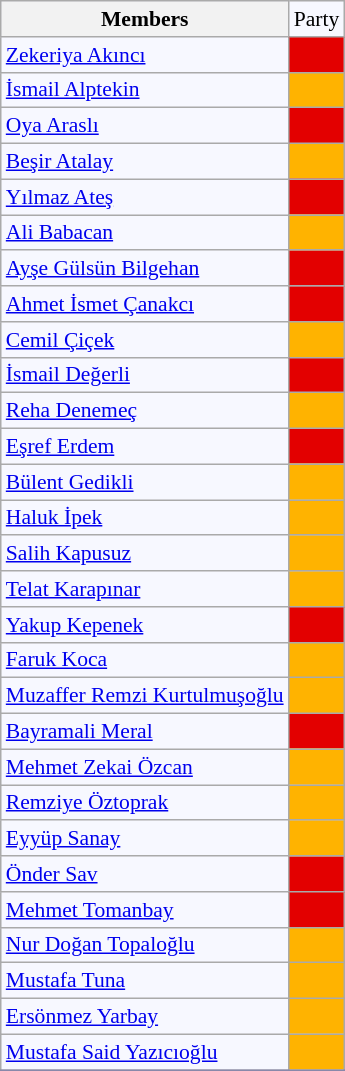<table class=wikitable style="border:1px solid #8888aa; background-color:#f7f8ff; padding:0px; font-size:90%;">
<tr>
<th>Members</th>
<td>Party</td>
</tr>
<tr>
<td><a href='#'>Zekeriya Akıncı</a></td>
<td style="background: #e30000"></td>
</tr>
<tr>
<td><a href='#'>İsmail Alptekin</a></td>
<td style="background: #ffb300"></td>
</tr>
<tr>
<td><a href='#'>Oya Araslı</a></td>
<td style="background: #e30000"></td>
</tr>
<tr>
<td><a href='#'>Beşir Atalay</a></td>
<td style="background: #ffb300"></td>
</tr>
<tr>
<td><a href='#'>Yılmaz Ateş</a></td>
<td style="background: #e30000"></td>
</tr>
<tr>
<td><a href='#'>Ali Babacan</a></td>
<td style="background: #ffb300"></td>
</tr>
<tr>
<td><a href='#'>Ayşe Gülsün Bilgehan</a></td>
<td style="background: #e30000"></td>
</tr>
<tr>
<td><a href='#'>Ahmet İsmet Çanakcı</a></td>
<td style="background: #e30000"></td>
</tr>
<tr>
<td><a href='#'>Cemil Çiçek</a></td>
<td style="background: #ffb300"></td>
</tr>
<tr>
<td><a href='#'>İsmail Değerli</a></td>
<td style="background: #e30000"></td>
</tr>
<tr>
<td><a href='#'>Reha Denemeç</a></td>
<td style="background: #ffb300"></td>
</tr>
<tr>
<td><a href='#'>Eşref Erdem</a></td>
<td style="background: #e30000"></td>
</tr>
<tr>
<td><a href='#'>Bülent Gedikli</a></td>
<td style="background: #ffb300"></td>
</tr>
<tr>
<td><a href='#'>Haluk İpek</a></td>
<td style="background: #ffb300"></td>
</tr>
<tr>
<td><a href='#'>Salih Kapusuz</a></td>
<td style="background: #ffb300"></td>
</tr>
<tr>
<td><a href='#'>Telat Karapınar</a></td>
<td style="background: #ffb300"></td>
</tr>
<tr>
<td><a href='#'>Yakup Kepenek</a></td>
<td style="background: #e30000"></td>
</tr>
<tr>
<td><a href='#'>Faruk Koca</a></td>
<td style="background: #ffb300"></td>
</tr>
<tr>
<td><a href='#'>Muzaffer Remzi Kurtulmuşoğlu</a></td>
<td style="background: #ffb300"></td>
</tr>
<tr>
<td><a href='#'>Bayramali Meral</a></td>
<td style="background: #e30000"></td>
</tr>
<tr>
<td><a href='#'>Mehmet Zekai Özcan</a></td>
<td style="background: #ffb300"></td>
</tr>
<tr>
<td><a href='#'>Remziye Öztoprak</a></td>
<td style="background: #ffb300"></td>
</tr>
<tr>
<td><a href='#'>Eyyüp Sanay</a></td>
<td style="background: #ffb300"></td>
</tr>
<tr>
<td><a href='#'>Önder Sav</a></td>
<td style="background: #e30000"></td>
</tr>
<tr>
<td><a href='#'>Mehmet Tomanbay</a></td>
<td style="background: #e30000"></td>
</tr>
<tr>
<td><a href='#'>Nur Doğan Topaloğlu</a></td>
<td style="background: #ffb300"></td>
</tr>
<tr>
<td><a href='#'>Mustafa Tuna</a></td>
<td style="background: #ffb300"></td>
</tr>
<tr>
<td><a href='#'>Ersönmez Yarbay</a></td>
<td style="background: #ffb300"></td>
</tr>
<tr>
<td><a href='#'>Mustafa Said Yazıcıoğlu</a></td>
<td style="background: #ffb300"></td>
</tr>
<tr>
</tr>
</table>
